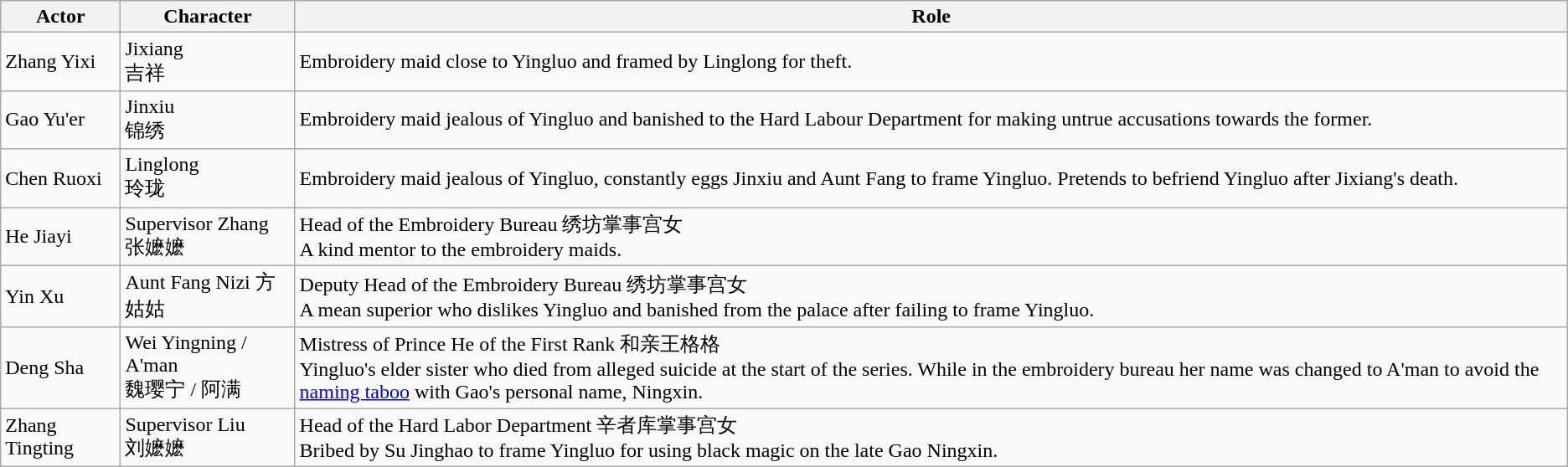<table class="wikitable">
<tr>
<th>Actor</th>
<th>Character</th>
<th>Role</th>
</tr>
<tr>
<td>Zhang Yixi</td>
<td>Jixiang<br>吉祥</td>
<td>Embroidery maid close to Yingluo and framed by Linglong for theft.</td>
</tr>
<tr>
<td>Gao Yu'er</td>
<td>Jinxiu<br>锦绣</td>
<td>Embroidery maid jealous of Yingluo and banished to the Hard Labour Department for making untrue accusations towards the former.</td>
</tr>
<tr>
<td>Chen Ruoxi</td>
<td>Linglong<br>玲珑</td>
<td>Embroidery maid jealous of Yingluo, constantly eggs Jinxiu and Aunt Fang to frame Yingluo. Pretends to befriend Yingluo after Jixiang's death.</td>
</tr>
<tr>
<td>He Jiayi</td>
<td>Supervisor Zhang<br>张嬷嬷</td>
<td>Head of the Embroidery Bureau 绣坊掌事宫女<br>A kind mentor to the embroidery maids.</td>
</tr>
<tr>
<td>Yin Xu</td>
<td>Aunt Fang Nizi 方姑姑</td>
<td>Deputy Head of the Embroidery Bureau 绣坊掌事宫女<br>A mean superior who dislikes Yingluo and banished from the palace after failing to frame Yingluo.</td>
</tr>
<tr>
<td>Deng Sha</td>
<td>Wei Yingning / A'man<br>魏璎宁 / 阿满</td>
<td>Mistress of Prince He of the First Rank 和亲王格格<br>Yingluo's elder sister who died from alleged suicide at the start of the series. While in the embroidery bureau her name was changed to A'man to avoid the <a href='#'>naming taboo</a> with Gao's personal name, Ningxin.</td>
</tr>
<tr>
<td>Zhang Tingting</td>
<td>Supervisor Liu<br>刘嬷嬷</td>
<td>Head of the Hard Labor Department 辛者库掌事宫女<br>Bribed by Su Jinghao to frame Yingluo for using black magic on the late Gao Ningxin.</td>
</tr>
</table>
